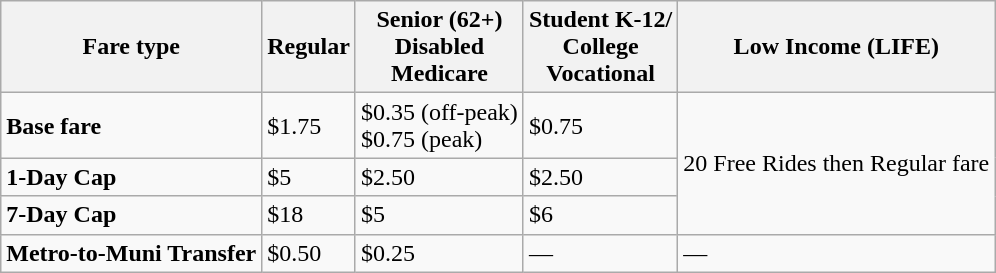<table class="wikitable">
<tr>
<th>Fare type</th>
<th>Regular</th>
<th>Senior (62+)<br>Disabled<br>Medicare</th>
<th>Student K-12/<br>College<br>Vocational</th>
<th>Low Income (LIFE)</th>
</tr>
<tr>
<td><strong>Base fare</strong></td>
<td>$1.75</td>
<td>$0.35 (off-peak)<br>$0.75 (peak)</td>
<td>$0.75</td>
<td rowspan="3">20 Free Rides then Regular fare</td>
</tr>
<tr>
<td><strong>1-Day Cap</strong></td>
<td>$5</td>
<td>$2.50</td>
<td>$2.50</td>
</tr>
<tr>
<td><strong>7-Day Cap</strong></td>
<td>$18</td>
<td>$5</td>
<td>$6</td>
</tr>
<tr>
<td><strong>Metro-to-Muni Transfer</strong></td>
<td>$0.50</td>
<td>$0.25</td>
<td>—</td>
<td>—</td>
</tr>
</table>
